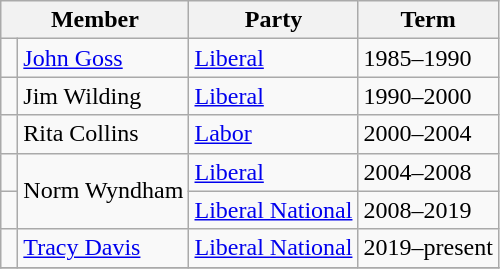<table class="wikitable">
<tr>
<th colspan="2">Member</th>
<th>Party</th>
<th>Term</th>
</tr>
<tr>
<td> </td>
<td><a href='#'>John Goss</a></td>
<td><a href='#'>Liberal</a></td>
<td>1985–1990</td>
</tr>
<tr>
<td> </td>
<td>Jim Wilding</td>
<td><a href='#'>Liberal</a></td>
<td>1990–2000</td>
</tr>
<tr>
<td> </td>
<td>Rita Collins</td>
<td><a href='#'>Labor</a></td>
<td>2000–2004</td>
</tr>
<tr>
<td> </td>
<td rowspan="2">Norm Wyndham</td>
<td><a href='#'>Liberal</a></td>
<td>2004–2008</td>
</tr>
<tr>
<td> </td>
<td><a href='#'>Liberal National</a></td>
<td>2008–2019</td>
</tr>
<tr>
<td> </td>
<td><a href='#'>Tracy Davis</a></td>
<td><a href='#'>Liberal National</a></td>
<td>2019–present</td>
</tr>
<tr>
</tr>
</table>
